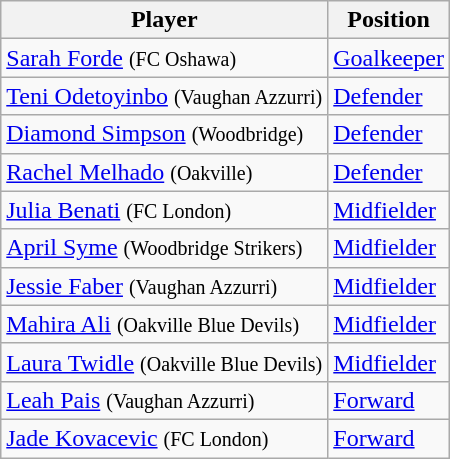<table class="wikitable">
<tr>
<th>Player</th>
<th>Position</th>
</tr>
<tr>
<td>  <a href='#'>Sarah Forde</a> <small>(FC Oshawa)</small></td>
<td><a href='#'>Goalkeeper</a></td>
</tr>
<tr>
<td>  <a href='#'>Teni Odetoyinbo</a> <small>(Vaughan Azzurri)</small></td>
<td><a href='#'>Defender</a></td>
</tr>
<tr>
<td>  <a href='#'>Diamond Simpson</a> <small>(Woodbridge)</small></td>
<td><a href='#'>Defender</a></td>
</tr>
<tr>
<td>  <a href='#'>Rachel Melhado</a> <small>(Oakville)</small></td>
<td><a href='#'>Defender</a></td>
</tr>
<tr>
<td>  <a href='#'>Julia Benati</a> <small>(FC London)</small></td>
<td><a href='#'>Midfielder</a></td>
</tr>
<tr>
<td>  <a href='#'>April Syme</a> <small>(Woodbridge Strikers)</small></td>
<td><a href='#'>Midfielder</a></td>
</tr>
<tr>
<td>  <a href='#'>Jessie Faber</a> <small>(Vaughan Azzurri)</small></td>
<td><a href='#'>Midfielder</a></td>
</tr>
<tr>
<td>  <a href='#'>Mahira Ali</a> <small>(Oakville Blue Devils)</small></td>
<td><a href='#'>Midfielder</a></td>
</tr>
<tr>
<td>  <a href='#'>Laura Twidle</a> <small>(Oakville Blue Devils)</small></td>
<td><a href='#'>Midfielder</a></td>
</tr>
<tr>
<td>  <a href='#'>Leah Pais</a> <small>(Vaughan Azzurri)</small></td>
<td><a href='#'>Forward</a></td>
</tr>
<tr>
<td>  <a href='#'>Jade Kovacevic</a> <small>(FC London)</small></td>
<td><a href='#'>Forward</a></td>
</tr>
</table>
